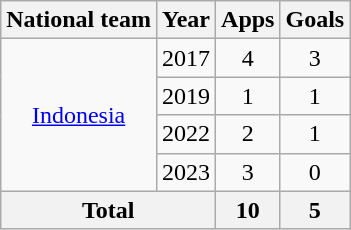<table class=wikitable style=text-align:center>
<tr>
<th>National team</th>
<th>Year</th>
<th>Apps</th>
<th>Goals</th>
</tr>
<tr>
<td rowspan="4"><a href='#'>Indonesia</a></td>
<td>2017</td>
<td>4</td>
<td>3</td>
</tr>
<tr>
<td>2019</td>
<td>1</td>
<td>1</td>
</tr>
<tr>
<td>2022</td>
<td>2</td>
<td>1</td>
</tr>
<tr>
<td>2023</td>
<td>3</td>
<td>0</td>
</tr>
<tr>
<th colspan=2>Total</th>
<th>10</th>
<th>5</th>
</tr>
</table>
